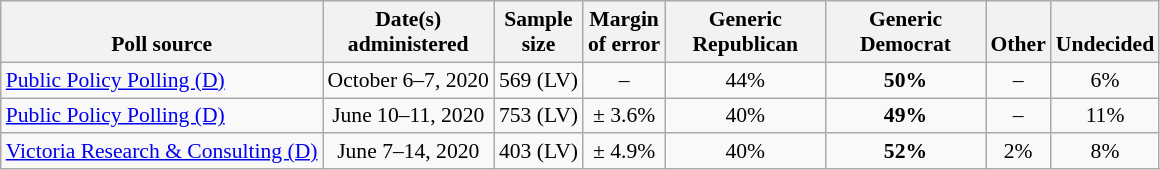<table class="wikitable" style="font-size:90%;text-align:center;">
<tr valign=bottom>
<th>Poll source</th>
<th>Date(s)<br>administered</th>
<th>Sample<br>size</th>
<th>Margin<br>of error</th>
<th style="width:100px;">Generic<br>Republican</th>
<th style="width:100px;">Generic<br>Democrat</th>
<th>Other</th>
<th>Undecided</th>
</tr>
<tr>
<td style="text-align:left;"><a href='#'>Public Policy Polling (D)</a></td>
<td>October 6–7, 2020</td>
<td>569 (LV)</td>
<td>–</td>
<td>44%</td>
<td><strong>50%</strong></td>
<td>–</td>
<td>6%</td>
</tr>
<tr>
<td style="text-align:left;"><a href='#'>Public Policy Polling (D)</a></td>
<td>June 10–11, 2020</td>
<td>753 (LV)</td>
<td>± 3.6%</td>
<td>40%</td>
<td><strong>49%</strong></td>
<td>–</td>
<td>11%</td>
</tr>
<tr>
<td style="text-align:left;"><a href='#'>Victoria Research & Consulting (D)</a></td>
<td>June 7–14, 2020</td>
<td>403 (LV)</td>
<td>± 4.9%</td>
<td>40%</td>
<td><strong>52%</strong></td>
<td>2%</td>
<td>8%</td>
</tr>
</table>
